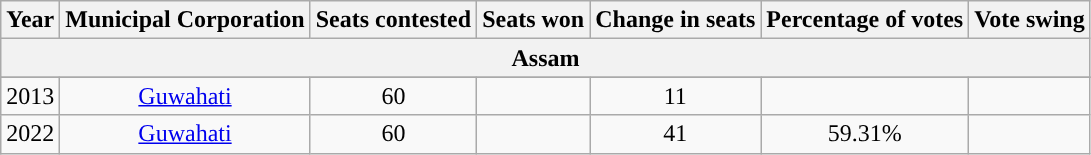<table class="wikitable" style="text-align:center">
<tr>
<th Style="background-color:">Year</th>
<th Style="background-color:">Municipal Corporation</th>
<th Style="background-color:">Seats contested</th>
<th Style="background-color:">Seats won</th>
<th Style="background-color:">Change in seats</th>
<th Style="background-color:">Percentage of votes</th>
<th Style="background-color:">Vote swing</th>
</tr>
<tr>
<th colspan=7>Assam</th>
</tr>
<tr>
</tr>
<tr>
<td>2013</td>
<td><a href='#'>Guwahati</a></td>
<td>60</td>
<td></td>
<td> 11</td>
<td></td>
<td></td>
</tr>
<tr>
<td>2022</td>
<td><a href='#'>Guwahati</a></td>
<td>60</td>
<td></td>
<td>41</td>
<td>59.31%</td>
<td></td>
</tr>
</table>
